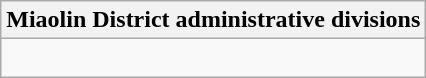<table class=wikitable>
<tr>
<th colspan=7>Miaolin District administrative divisions</th>
</tr>
<tr>
<td align=center colspan=7><div><br>


</div></td>
</tr>
</table>
